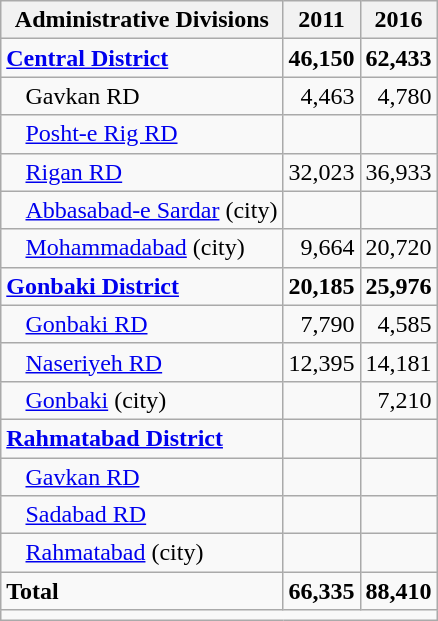<table class="wikitable">
<tr>
<th>Administrative Divisions</th>
<th>2011</th>
<th>2016</th>
</tr>
<tr>
<td><strong><a href='#'>Central District</a></strong></td>
<td style="text-align: right;"><strong>46,150</strong></td>
<td style="text-align: right;"><strong>62,433</strong></td>
</tr>
<tr>
<td style="padding-left: 1em;">Gavkan RD</td>
<td style="text-align: right;">4,463</td>
<td style="text-align: right;">4,780</td>
</tr>
<tr>
<td style="padding-left: 1em;"><a href='#'>Posht-e Rig RD</a></td>
<td style="text-align: right;"></td>
<td style="text-align: right;"></td>
</tr>
<tr>
<td style="padding-left: 1em;"><a href='#'>Rigan RD</a></td>
<td style="text-align: right;">32,023</td>
<td style="text-align: right;">36,933</td>
</tr>
<tr>
<td style="padding-left: 1em;"><a href='#'>Abbasabad-e Sardar</a> (city)</td>
<td style="text-align: right;"></td>
<td style="text-align: right;"></td>
</tr>
<tr>
<td style="padding-left: 1em;"><a href='#'>Mohammadabad</a> (city)</td>
<td style="text-align: right;">9,664</td>
<td style="text-align: right;">20,720</td>
</tr>
<tr>
<td><strong><a href='#'>Gonbaki District</a></strong></td>
<td style="text-align: right;"><strong>20,185</strong></td>
<td style="text-align: right;"><strong>25,976</strong></td>
</tr>
<tr>
<td style="padding-left: 1em;"><a href='#'>Gonbaki RD</a></td>
<td style="text-align: right;">7,790</td>
<td style="text-align: right;">4,585</td>
</tr>
<tr>
<td style="padding-left: 1em;"><a href='#'>Naseriyeh RD</a></td>
<td style="text-align: right;">12,395</td>
<td style="text-align: right;">14,181</td>
</tr>
<tr>
<td style="padding-left: 1em;"><a href='#'> Gonbaki</a> (city)</td>
<td style="text-align: right;"></td>
<td style="text-align: right;">7,210</td>
</tr>
<tr>
<td><strong><a href='#'>Rahmatabad District</a></strong></td>
<td style="text-align: right;"></td>
<td style="text-align: right;"></td>
</tr>
<tr>
<td style="padding-left: 1em;"><a href='#'>Gavkan RD</a></td>
<td style="text-align: right;"></td>
<td style="text-align: right;"></td>
</tr>
<tr>
<td style="padding-left: 1em;"><a href='#'>Sadabad RD</a></td>
<td style="text-align: right;"></td>
<td style="text-align: right;"></td>
</tr>
<tr>
<td style="padding-left: 1em;"><a href='#'>Rahmatabad</a> (city)</td>
<td style="text-align: right;"></td>
<td style="text-align: right;"></td>
</tr>
<tr>
<td><strong>Total</strong></td>
<td style="text-align: right;"><strong>66,335</strong></td>
<td style="text-align: right;"><strong>88,410</strong></td>
</tr>
<tr>
<td colspan=3></td>
</tr>
</table>
